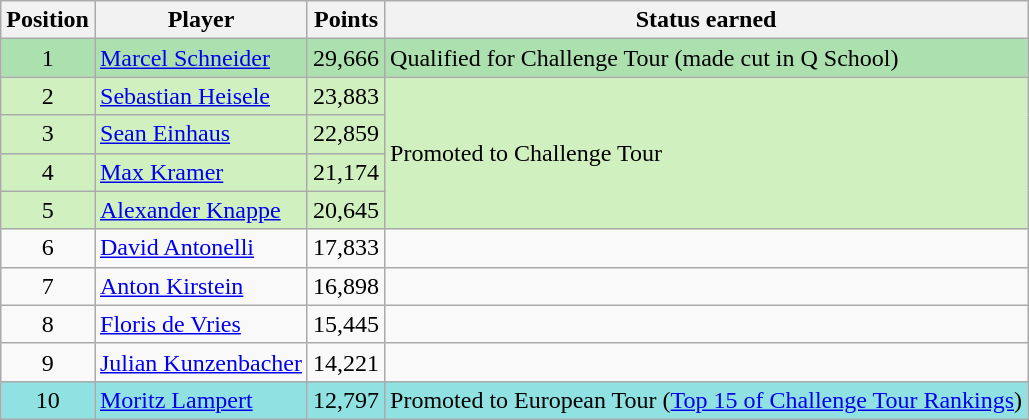<table class=wikitable>
<tr>
<th>Position</th>
<th>Player</th>
<th>Points</th>
<th>Status earned</th>
</tr>
<tr style="background:#ACE1AF;">
<td align=center>1</td>
<td> <a href='#'>Marcel Schneider</a></td>
<td align=center>29,666</td>
<td>Qualified for Challenge Tour (made cut in Q School)</td>
</tr>
<tr style="background:#D0F0C0;">
<td align=center>2</td>
<td> <a href='#'>Sebastian Heisele</a></td>
<td align=center>23,883</td>
<td rowspan=4>Promoted to Challenge Tour</td>
</tr>
<tr style="background:#D0F0C0;">
<td align=center>3</td>
<td> <a href='#'>Sean Einhaus</a></td>
<td align=center>22,859</td>
</tr>
<tr style="background:#D0F0C0;">
<td align=center>4</td>
<td> <a href='#'>Max Kramer</a></td>
<td align=center>21,174</td>
</tr>
<tr style="background:#D0F0C0;">
<td align=center>5</td>
<td> <a href='#'>Alexander Knappe</a></td>
<td align=center>20,645</td>
</tr>
<tr>
<td align=center>6</td>
<td> <a href='#'>David Antonelli</a></td>
<td align=center>17,833</td>
<td></td>
</tr>
<tr>
<td align=center>7</td>
<td> <a href='#'>Anton Kirstein</a></td>
<td align=center>16,898</td>
<td></td>
</tr>
<tr>
<td align=center>8</td>
<td> <a href='#'>Floris de Vries</a></td>
<td align=center>15,445</td>
<td></td>
</tr>
<tr>
<td align=center>9</td>
<td> <a href='#'>Julian Kunzenbacher</a></td>
<td align=center>14,221</td>
<td></td>
</tr>
<tr style="background:#90E1E1;">
<td align=center>10</td>
<td> <a href='#'>Moritz Lampert</a></td>
<td align=center>12,797</td>
<td>Promoted to European Tour (<a href='#'>Top 15 of Challenge Tour Rankings</a>)</td>
</tr>
</table>
